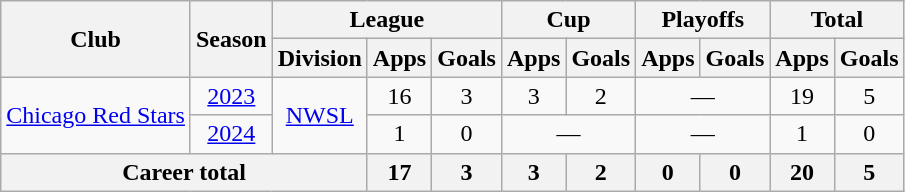<table class="wikitable" style="text-align: center;">
<tr>
<th rowspan="2">Club</th>
<th rowspan="2">Season</th>
<th colspan="3">League</th>
<th colspan="2">Cup</th>
<th colspan="2">Playoffs</th>
<th colspan="2">Total</th>
</tr>
<tr>
<th>Division</th>
<th>Apps</th>
<th>Goals</th>
<th>Apps</th>
<th>Goals</th>
<th>Apps</th>
<th>Goals</th>
<th>Apps</th>
<th>Goals</th>
</tr>
<tr>
<td rowspan="2"><a href='#'>Chicago Red Stars</a></td>
<td><a href='#'>2023</a></td>
<td rowspan="2"><a href='#'>NWSL</a></td>
<td>16</td>
<td>3</td>
<td>3</td>
<td>2</td>
<td colspan="2">—</td>
<td>19</td>
<td>5</td>
</tr>
<tr>
<td><a href='#'>2024</a></td>
<td>1</td>
<td>0</td>
<td colspan="2">—</td>
<td colspan="2">—</td>
<td>1</td>
<td>0</td>
</tr>
<tr>
<th colspan="3">Career total</th>
<th>17</th>
<th>3</th>
<th>3</th>
<th>2</th>
<th>0</th>
<th>0</th>
<th>20</th>
<th>5</th>
</tr>
</table>
